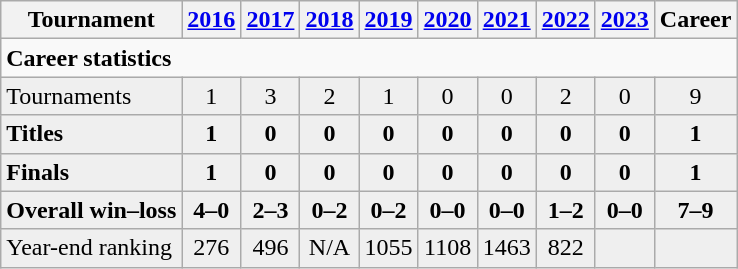<table class="wikitable" style="text-align:center">
<tr>
<th>Tournament</th>
<th><a href='#'>2016</a></th>
<th><a href='#'>2017</a></th>
<th><a href='#'>2018</a></th>
<th><a href='#'>2019</a></th>
<th><a href='#'>2020</a></th>
<th><a href='#'>2021</a></th>
<th><a href='#'>2022</a></th>
<th><a href='#'>2023</a></th>
<th>Career</th>
</tr>
<tr>
<td colspan="10" align="left"><strong>Career statistics</strong></td>
</tr>
<tr style="background:#EFEFEF">
<td align=left>Tournaments</td>
<td>1</td>
<td>3</td>
<td>2</td>
<td>1</td>
<td>0</td>
<td>0</td>
<td>2</td>
<td>0</td>
<td>9</td>
</tr>
<tr style="font-weight:bold;background:#EFEFEF;">
<td style=text-align:left>Titles</td>
<td>1</td>
<td>0</td>
<td>0</td>
<td>0</td>
<td>0</td>
<td>0</td>
<td>0</td>
<td>0</td>
<td>1</td>
</tr>
<tr style="font-weight:bold;background:#EFEFEF;">
<td style=text-align:left>Finals</td>
<td>1</td>
<td>0</td>
<td>0</td>
<td>0</td>
<td>0</td>
<td>0</td>
<td>0</td>
<td>0</td>
<td>1</td>
</tr>
<tr style="font-weight:bold;background:#EFEFEF;">
<td style=text-align:left>Overall win–loss</td>
<td>4–0</td>
<td>2–3</td>
<td>0–2</td>
<td>0–2</td>
<td>0–0</td>
<td>0–0</td>
<td>1–2</td>
<td>0–0</td>
<td>7–9</td>
</tr>
<tr style="background:#EFEFEF">
<td align=left>Year-end ranking</td>
<td>276</td>
<td>496</td>
<td>N/A</td>
<td>1055</td>
<td>1108</td>
<td>1463</td>
<td>822</td>
<td></td>
<td><strong></strong></td>
</tr>
</table>
